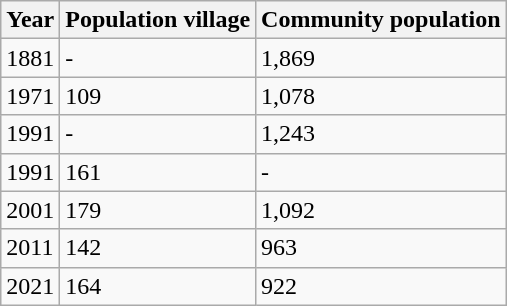<table class="wikitable">
<tr>
<th>Year</th>
<th>Population village</th>
<th>Community population</th>
</tr>
<tr>
<td>1881</td>
<td>-</td>
<td>1,869</td>
</tr>
<tr>
<td>1971</td>
<td>109</td>
<td>1,078</td>
</tr>
<tr>
<td>1991</td>
<td>-</td>
<td>1,243</td>
</tr>
<tr>
<td>1991</td>
<td>161</td>
<td>-</td>
</tr>
<tr>
<td>2001</td>
<td>179</td>
<td>1,092</td>
</tr>
<tr>
<td>2011</td>
<td>142</td>
<td>963</td>
</tr>
<tr>
<td>2021</td>
<td>164</td>
<td>922</td>
</tr>
</table>
